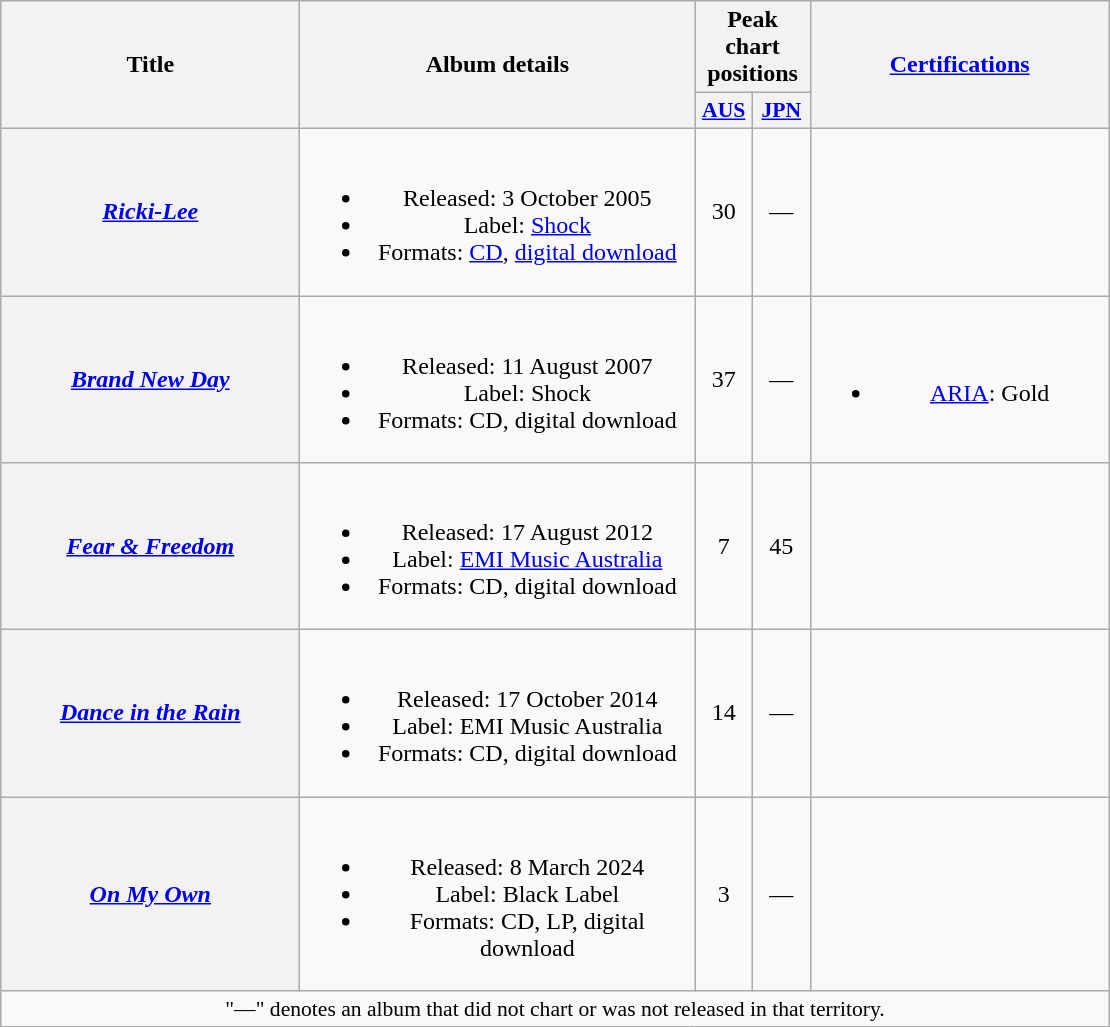<table class="wikitable plainrowheaders" style="text-align:center;" border="1">
<tr>
<th scope="col" rowspan="2" style="width:12em;">Title</th>
<th scope="col" rowspan="2" style="width:16em;">Album details</th>
<th scope="col" colspan="2">Peak chart positions</th>
<th scope="col" rowspan="2" style="width:12em;"><a href='#'>Certifications</a></th>
</tr>
<tr>
<th scope="col" style="width:2.2em;font-size:90%;"><a href='#'>AUS</a><br></th>
<th scope="col" style="width:2.2em;font-size:90%;"><a href='#'>JPN</a><br></th>
</tr>
<tr>
<th scope="row"><em><a href='#'>Ricki-Lee</a></em></th>
<td><br><ul><li>Released: 3 October 2005</li><li>Label: <a href='#'>Shock</a></li><li>Formats: <a href='#'>CD</a>, <a href='#'>digital download</a></li></ul></td>
<td>30</td>
<td>—</td>
<td></td>
</tr>
<tr>
<th scope="row"><em><a href='#'>Brand New Day</a></em></th>
<td><br><ul><li>Released: 11 August 2007</li><li>Label: Shock</li><li>Formats: CD, digital download</li></ul></td>
<td>37</td>
<td>—</td>
<td><br><ul><li><a href='#'>ARIA</a>: Gold</li></ul></td>
</tr>
<tr>
<th scope="row"><em><a href='#'>Fear & Freedom</a></em></th>
<td><br><ul><li>Released: 17 August 2012</li><li>Label: <a href='#'>EMI Music Australia</a></li><li>Formats: CD, digital download</li></ul></td>
<td>7</td>
<td>45</td>
<td></td>
</tr>
<tr>
<th scope="row"><em><a href='#'>Dance in the Rain</a></em></th>
<td><br><ul><li>Released: 17 October 2014</li><li>Label: EMI Music Australia</li><li>Formats: CD, digital download</li></ul></td>
<td>14</td>
<td>—</td>
<td></td>
</tr>
<tr>
<th scope="row"><em><a href='#'>On My Own</a></em></th>
<td><br><ul><li>Released: 8 March 2024</li><li>Label: Black Label</li><li>Formats: CD, LP, digital download</li></ul></td>
<td>3</td>
<td>—</td>
<td></td>
</tr>
<tr>
<td colspan="6" style="font-size:90%">"—" denotes an album that did not chart or was not released in that territory.</td>
</tr>
</table>
